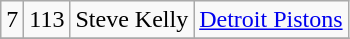<table class="wikitable" width="00%">
<tr align="center" bgcolor="">
<td>7</td>
<td>113</td>
<td>Steve Kelly</td>
<td><a href='#'>Detroit Pistons</a></td>
</tr>
<tr align="center" bgcolor="">
</tr>
</table>
